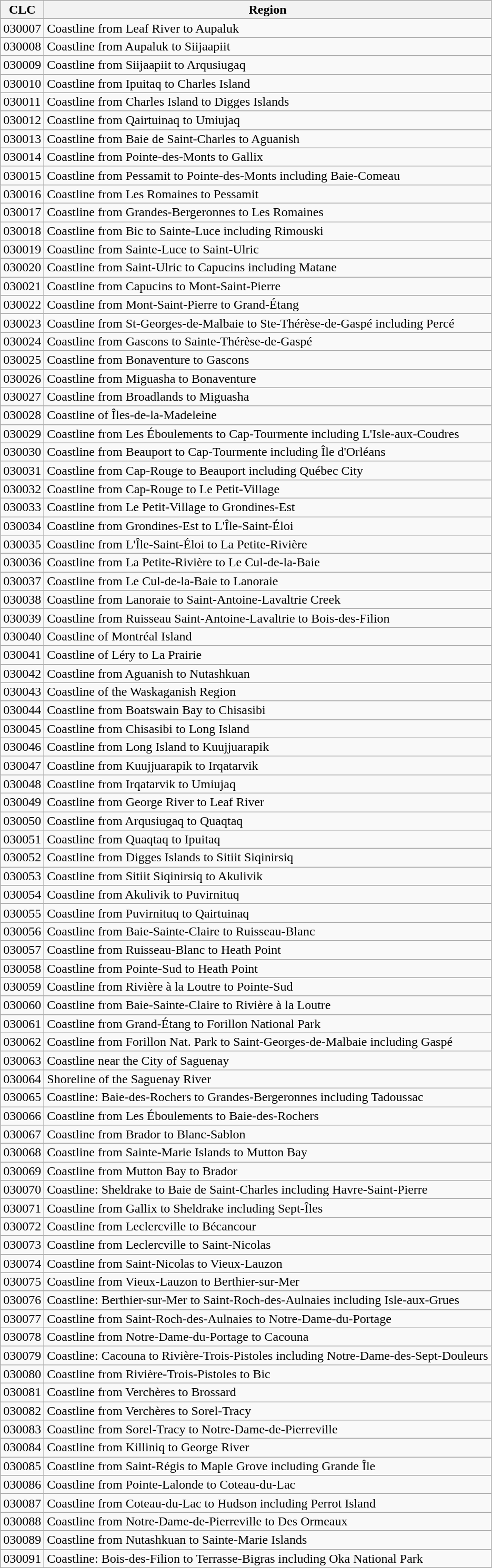<table class="wikitable" style="line-height: 100%;">
<tr>
<th>CLC</th>
<th>Region</th>
</tr>
<tr>
<td>030007</td>
<td>Coastline from Leaf River to Aupaluk</td>
</tr>
<tr>
<td>030008</td>
<td>Coastline from Aupaluk to Siijaapiit</td>
</tr>
<tr>
<td>030009</td>
<td>Coastline from Siijaapiit to Arqusiugaq</td>
</tr>
<tr>
<td>030010</td>
<td>Coastline from Ipuitaq to Charles Island</td>
</tr>
<tr>
<td>030011</td>
<td>Coastline from Charles Island to Digges Islands</td>
</tr>
<tr>
<td>030012</td>
<td>Coastline from Qairtuinaq to Umiujaq</td>
</tr>
<tr>
<td>030013</td>
<td>Coastline from Baie de Saint-Charles to Aguanish</td>
</tr>
<tr>
<td>030014</td>
<td>Coastline from Pointe-des-Monts to Gallix</td>
</tr>
<tr>
<td>030015</td>
<td>Coastline from Pessamit to Pointe-des-Monts including Baie-Comeau</td>
</tr>
<tr>
<td>030016</td>
<td>Coastline from Les Romaines to Pessamit</td>
</tr>
<tr>
<td>030017</td>
<td>Coastline from Grandes-Bergeronnes to Les Romaines</td>
</tr>
<tr>
<td>030018</td>
<td>Coastline from Bic to Sainte-Luce including Rimouski</td>
</tr>
<tr>
<td>030019</td>
<td>Coastline from Sainte-Luce to Saint-Ulric</td>
</tr>
<tr>
<td>030020</td>
<td>Coastline from Saint-Ulric to Capucins including Matane</td>
</tr>
<tr>
<td>030021</td>
<td>Coastline from Capucins to Mont-Saint-Pierre</td>
</tr>
<tr>
<td>030022</td>
<td>Coastline from Mont-Saint-Pierre to Grand-Étang</td>
</tr>
<tr>
<td>030023</td>
<td>Coastline from St-Georges-de-Malbaie to Ste-Thérèse-de-Gaspé including Percé</td>
</tr>
<tr>
<td>030024</td>
<td>Coastline from Gascons to Sainte-Thérèse-de-Gaspé</td>
</tr>
<tr>
<td>030025</td>
<td>Coastline from Bonaventure to Gascons</td>
</tr>
<tr>
<td>030026</td>
<td>Coastline from Miguasha to Bonaventure</td>
</tr>
<tr>
<td>030027</td>
<td>Coastline from Broadlands to Miguasha</td>
</tr>
<tr>
<td>030028</td>
<td>Coastline of Îles-de-la-Madeleine</td>
</tr>
<tr>
<td>030029</td>
<td>Coastline from Les Éboulements to Cap-Tourmente including L'Isle-aux-Coudres</td>
</tr>
<tr>
<td>030030</td>
<td>Coastline from Beauport to Cap-Tourmente including Île d'Orléans</td>
</tr>
<tr>
<td>030031</td>
<td>Coastline from Cap-Rouge to Beauport including Québec City</td>
</tr>
<tr>
<td>030032</td>
<td>Coastline from Cap-Rouge to Le Petit-Village</td>
</tr>
<tr>
<td>030033</td>
<td>Coastline from Le Petit-Village to Grondines-Est</td>
</tr>
<tr>
<td>030034</td>
<td>Coastline from Grondines-Est to L'Île-Saint-Éloi</td>
</tr>
<tr>
<td>030035</td>
<td>Coastline from L'Île-Saint-Éloi to La Petite-Rivière</td>
</tr>
<tr>
<td>030036</td>
<td>Coastline from La Petite-Rivière to Le Cul-de-la-Baie</td>
</tr>
<tr>
<td>030037</td>
<td>Coastline from Le Cul-de-la-Baie to Lanoraie</td>
</tr>
<tr>
<td>030038</td>
<td>Coastline from Lanoraie to Saint-Antoine-Lavaltrie Creek</td>
</tr>
<tr>
<td>030039</td>
<td>Coastline from Ruisseau Saint-Antoine-Lavaltrie to Bois-des-Filion</td>
</tr>
<tr>
<td>030040</td>
<td>Coastline of Montréal Island</td>
</tr>
<tr>
<td>030041</td>
<td>Coastline of Léry to La Prairie</td>
</tr>
<tr>
<td>030042</td>
<td>Coastline from Aguanish to Nutashkuan</td>
</tr>
<tr>
<td>030043</td>
<td>Coastline of the Waskaganish Region</td>
</tr>
<tr>
<td>030044</td>
<td>Coastline from Boatswain Bay to Chisasibi</td>
</tr>
<tr>
<td>030045</td>
<td>Coastline from Chisasibi to Long Island</td>
</tr>
<tr>
<td>030046</td>
<td>Coastline from Long Island to Kuujjuarapik</td>
</tr>
<tr>
<td>030047</td>
<td>Coastline from Kuujjuarapik to Irqatarvik</td>
</tr>
<tr>
<td>030048</td>
<td>Coastline from Irqatarvik to Umiujaq</td>
</tr>
<tr>
<td>030049</td>
<td>Coastline from George River to Leaf River</td>
</tr>
<tr>
<td>030050</td>
<td>Coastline from Arqusiugaq to Quaqtaq</td>
</tr>
<tr>
<td>030051</td>
<td>Coastline from Quaqtaq to Ipuitaq</td>
</tr>
<tr>
<td>030052</td>
<td>Coastline from Digges Islands to Sitiit Siqinirsiq</td>
</tr>
<tr>
<td>030053</td>
<td>Coastline from Sitiit Siqinirsiq to Akulivik</td>
</tr>
<tr>
<td>030054</td>
<td>Coastline from Akulivik to Puvirnituq</td>
</tr>
<tr>
<td>030055</td>
<td>Coastline from Puvirnituq to Qairtuinaq</td>
</tr>
<tr>
<td>030056</td>
<td>Coastline from Baie-Sainte-Claire to Ruisseau-Blanc</td>
</tr>
<tr>
<td>030057</td>
<td>Coastline from Ruisseau-Blanc to Heath Point</td>
</tr>
<tr>
<td>030058</td>
<td>Coastline from Pointe-Sud to Heath Point</td>
</tr>
<tr>
<td>030059</td>
<td>Coastline from Rivière à la Loutre to Pointe-Sud</td>
</tr>
<tr>
<td>030060</td>
<td>Coastline from Baie-Sainte-Claire to Rivière à la Loutre</td>
</tr>
<tr>
<td>030061</td>
<td>Coastline from Grand-Étang to Forillon National Park</td>
</tr>
<tr>
<td>030062</td>
<td>Coastline from Forillon Nat. Park to Saint-Georges-de-Malbaie including Gaspé</td>
</tr>
<tr>
<td>030063</td>
<td>Coastline near the City of Saguenay</td>
</tr>
<tr>
<td>030064</td>
<td>Shoreline of the Saguenay River</td>
</tr>
<tr>
<td>030065</td>
<td>Coastline: Baie-des-Rochers to Grandes-Bergeronnes including Tadoussac</td>
</tr>
<tr>
<td>030066</td>
<td>Coastline from Les Éboulements to Baie-des-Rochers</td>
</tr>
<tr>
<td>030067</td>
<td>Coastline from Brador to Blanc-Sablon</td>
</tr>
<tr>
<td>030068</td>
<td>Coastline from Sainte-Marie Islands to Mutton Bay</td>
</tr>
<tr>
<td>030069</td>
<td>Coastline from Mutton Bay to Brador</td>
</tr>
<tr>
<td>030070</td>
<td>Coastline: Sheldrake to Baie de Saint-Charles including Havre-Saint-Pierre</td>
</tr>
<tr>
<td>030071</td>
<td>Coastline from Gallix to Sheldrake including Sept-Îles</td>
</tr>
<tr>
<td>030072</td>
<td>Coastline from Leclercville to Bécancour</td>
</tr>
<tr>
<td>030073</td>
<td>Coastline from Leclercville to Saint-Nicolas</td>
</tr>
<tr>
<td>030074</td>
<td>Coastline from Saint-Nicolas to Vieux-Lauzon</td>
</tr>
<tr>
<td>030075</td>
<td>Coastline from Vieux-Lauzon to Berthier-sur-Mer</td>
</tr>
<tr>
<td>030076</td>
<td>Coastline: Berthier-sur-Mer to Saint-Roch-des-Aulnaies including Isle-aux-Grues</td>
</tr>
<tr>
<td>030077</td>
<td>Coastline from Saint-Roch-des-Aulnaies to Notre-Dame-du-Portage</td>
</tr>
<tr>
<td>030078</td>
<td>Coastline from Notre-Dame-du-Portage to Cacouna</td>
</tr>
<tr>
<td>030079</td>
<td>Coastline: Cacouna to Rivière-Trois-Pistoles including Notre-Dame-des-Sept-Douleurs</td>
</tr>
<tr>
<td>030080</td>
<td>Coastline from Rivière-Trois-Pistoles to Bic</td>
</tr>
<tr>
<td>030081</td>
<td>Coastline from Verchères to Brossard</td>
</tr>
<tr>
<td>030082</td>
<td>Coastline from Verchères to Sorel-Tracy</td>
</tr>
<tr>
<td>030083</td>
<td>Coastline from Sorel-Tracy to Notre-Dame-de-Pierreville</td>
</tr>
<tr>
<td>030084</td>
<td>Coastline from Killiniq to George River</td>
</tr>
<tr>
<td>030085</td>
<td>Coastline from Saint-Régis to Maple Grove including Grande Île</td>
</tr>
<tr>
<td>030086</td>
<td>Coastline from Pointe-Lalonde to Coteau-du-Lac</td>
</tr>
<tr>
<td>030087</td>
<td>Coastline from Coteau-du-Lac to Hudson including Perrot Island</td>
</tr>
<tr>
<td>030088</td>
<td>Coastline from Notre-Dame-de-Pierreville to Des Ormeaux</td>
</tr>
<tr>
<td>030089</td>
<td>Coastline from Nutashkuan to Sainte-Marie Islands</td>
</tr>
<tr>
<td>030091</td>
<td>Coastline: Bois-des-Filion to Terrasse-Bigras including Oka National Park</td>
</tr>
</table>
